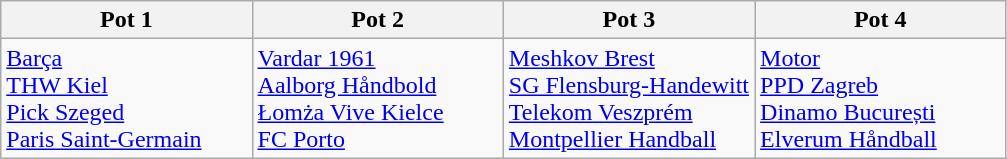<table class="wikitable">
<tr>
<th style="width:25%;">Pot 1</th>
<th style="width:25%;">Pot 2</th>
<th style="width:25%;">Pot 3</th>
<th style="width:25%;">Pot 4</th>
</tr>
<tr>
<td valign="top"> <a href='#'>Barça</a><br> <a href='#'>THW Kiel</a><br> <a href='#'>Pick Szeged</a><br> <a href='#'>Paris Saint-Germain</a></td>
<td valign="top"> <a href='#'>Vardar 1961</a><br> <a href='#'>Aalborg Håndbold</a><br> <a href='#'>Łomża Vive Kielce</a><br> <a href='#'>FC Porto</a></td>
<td valign="top"> <a href='#'>Meshkov Brest</a><br> <a href='#'>SG Flensburg-Handewitt</a><br> <a href='#'>Telekom Veszprém</a><br> <a href='#'>Montpellier Handball</a></td>
<td valign="top"> <a href='#'>Motor</a><br> <a href='#'>PPD Zagreb</a><br> <a href='#'>Dinamo București</a><br> <a href='#'>Elverum Håndball</a></td>
</tr>
</table>
